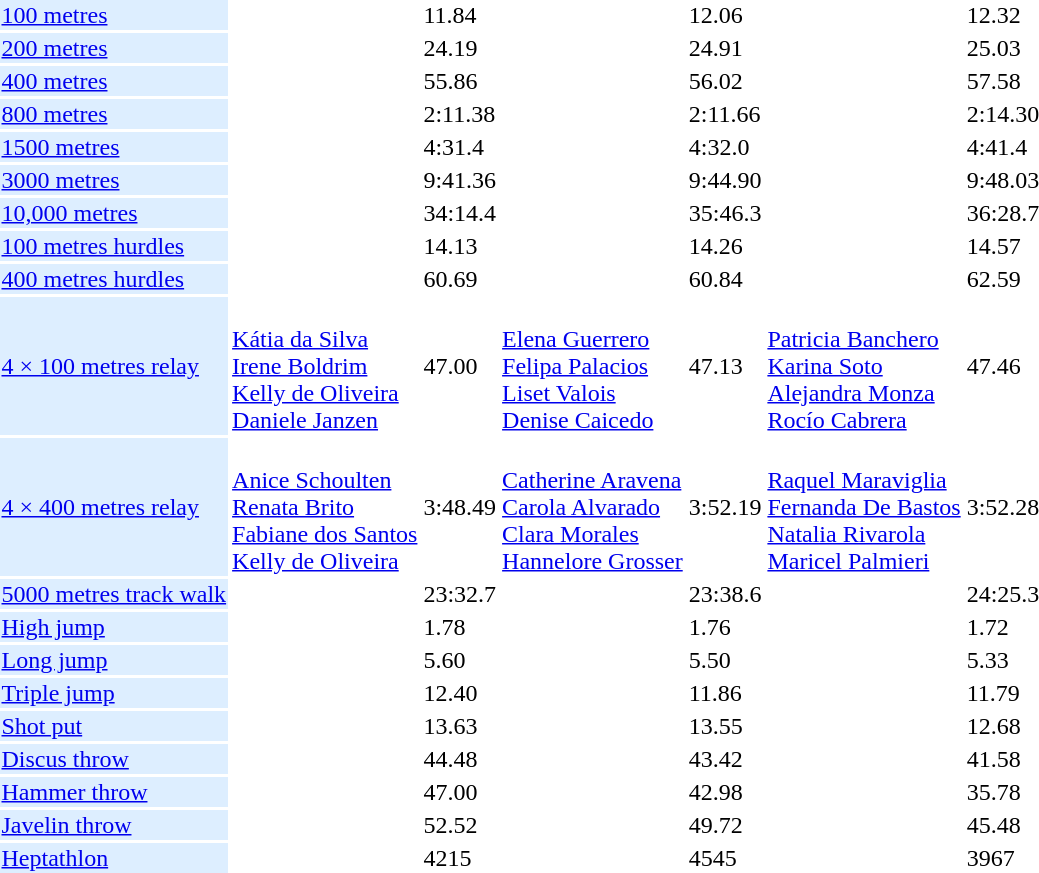<table>
<tr>
<td bgcolor = DDEEFF><a href='#'>100 metres</a></td>
<td></td>
<td>11.84</td>
<td></td>
<td>12.06</td>
<td></td>
<td>12.32</td>
</tr>
<tr>
<td bgcolor = DDEEFF><a href='#'>200 metres</a></td>
<td></td>
<td>24.19</td>
<td></td>
<td>24.91</td>
<td></td>
<td>25.03</td>
</tr>
<tr>
<td bgcolor = DDEEFF><a href='#'>400 metres</a></td>
<td></td>
<td>55.86</td>
<td></td>
<td>56.02</td>
<td></td>
<td>57.58</td>
</tr>
<tr>
<td bgcolor = DDEEFF><a href='#'>800 metres</a></td>
<td></td>
<td>2:11.38</td>
<td></td>
<td>2:11.66</td>
<td></td>
<td>2:14.30</td>
</tr>
<tr>
<td bgcolor = DDEEFF><a href='#'>1500 metres</a></td>
<td></td>
<td>4:31.4</td>
<td></td>
<td>4:32.0</td>
<td></td>
<td>4:41.4</td>
</tr>
<tr>
<td bgcolor = DDEEFF><a href='#'>3000 metres</a></td>
<td></td>
<td>9:41.36</td>
<td></td>
<td>9:44.90</td>
<td></td>
<td>9:48.03</td>
</tr>
<tr>
<td bgcolor = DDEEFF><a href='#'>10,000 metres</a></td>
<td></td>
<td>34:14.4</td>
<td></td>
<td>35:46.3</td>
<td></td>
<td>36:28.7</td>
</tr>
<tr>
<td bgcolor = DDEEFF><a href='#'>100 metres hurdles</a></td>
<td></td>
<td>14.13</td>
<td></td>
<td>14.26</td>
<td></td>
<td>14.57</td>
</tr>
<tr>
<td bgcolor = DDEEFF><a href='#'>400 metres hurdles</a></td>
<td></td>
<td>60.69</td>
<td></td>
<td>60.84</td>
<td></td>
<td>62.59</td>
</tr>
<tr>
<td bgcolor = DDEEFF><a href='#'>4 × 100 metres relay</a></td>
<td><br><a href='#'>Kátia da Silva</a><br><a href='#'>Irene Boldrim</a><br><a href='#'>Kelly de Oliveira</a><br><a href='#'>Daniele Janzen</a></td>
<td>47.00</td>
<td><br><a href='#'>Elena Guerrero</a><br><a href='#'>Felipa Palacios</a><br><a href='#'>Liset Valois</a><br><a href='#'>Denise Caicedo</a></td>
<td>47.13</td>
<td><br><a href='#'>Patricia Banchero</a><br><a href='#'>Karina Soto</a><br><a href='#'>Alejandra Monza</a><br><a href='#'>Rocío Cabrera</a></td>
<td>47.46</td>
</tr>
<tr>
<td bgcolor = DDEEFF><a href='#'>4 × 400 metres relay</a></td>
<td><br><a href='#'>Anice Schoulten</a><br><a href='#'>Renata Brito</a><br><a href='#'>Fabiane dos Santos</a><br><a href='#'>Kelly de Oliveira</a></td>
<td>3:48.49</td>
<td><br><a href='#'>Catherine Aravena</a><br><a href='#'>Carola Alvarado</a><br><a href='#'>Clara Morales</a><br><a href='#'>Hannelore Grosser</a></td>
<td>3:52.19</td>
<td><br><a href='#'>Raquel Maraviglia</a><br><a href='#'>Fernanda De Bastos</a><br><a href='#'>Natalia Rivarola</a><br><a href='#'>Maricel Palmieri</a></td>
<td>3:52.28</td>
</tr>
<tr>
<td bgcolor = DDEEFF><a href='#'>5000 metres track walk</a></td>
<td></td>
<td>23:32.7</td>
<td></td>
<td>23:38.6</td>
<td></td>
<td>24:25.3</td>
</tr>
<tr>
<td bgcolor = DDEEFF><a href='#'>High jump</a></td>
<td></td>
<td>1.78</td>
<td></td>
<td>1.76</td>
<td></td>
<td>1.72</td>
</tr>
<tr>
<td bgcolor = DDEEFF><a href='#'>Long jump</a></td>
<td></td>
<td>5.60</td>
<td></td>
<td>5.50</td>
<td></td>
<td>5.33</td>
</tr>
<tr>
<td bgcolor = DDEEFF><a href='#'>Triple jump</a></td>
<td></td>
<td>12.40</td>
<td></td>
<td>11.86</td>
<td></td>
<td>11.79</td>
</tr>
<tr>
<td bgcolor = DDEEFF><a href='#'>Shot put</a></td>
<td></td>
<td>13.63</td>
<td></td>
<td>13.55</td>
<td></td>
<td>12.68</td>
</tr>
<tr>
<td bgcolor = DDEEFF><a href='#'>Discus throw</a></td>
<td></td>
<td>44.48</td>
<td></td>
<td>43.42</td>
<td></td>
<td>41.58</td>
</tr>
<tr>
<td bgcolor = DDEEFF><a href='#'>Hammer throw</a></td>
<td></td>
<td>47.00</td>
<td></td>
<td>42.98</td>
<td></td>
<td>35.78</td>
</tr>
<tr>
<td bgcolor = DDEEFF><a href='#'>Javelin throw</a></td>
<td></td>
<td>52.52</td>
<td></td>
<td>49.72</td>
<td></td>
<td>45.48</td>
</tr>
<tr>
<td bgcolor = DDEEFF><a href='#'>Heptathlon</a></td>
<td></td>
<td>4215</td>
<td></td>
<td>4545</td>
<td></td>
<td>3967</td>
</tr>
</table>
